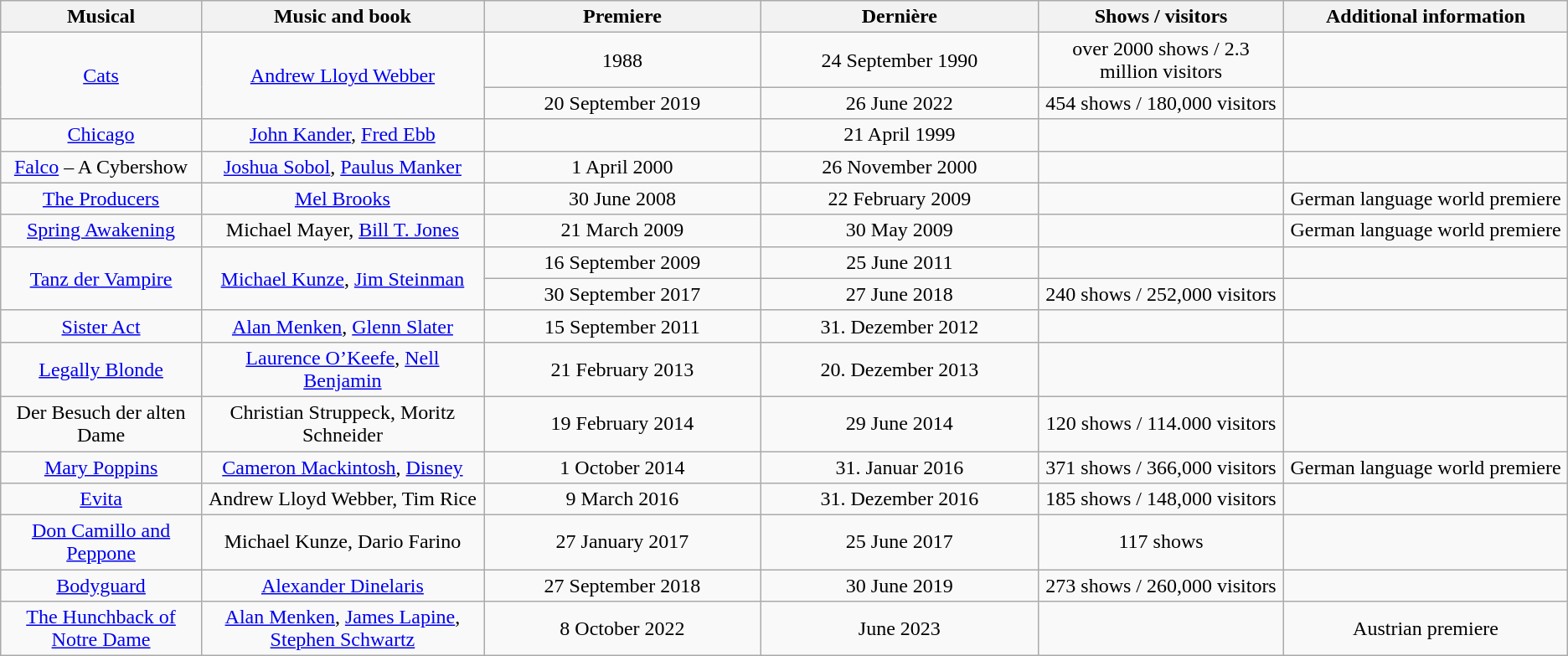<table class="wikitable" style="text-align:center">
<tr>
<th style="width:200px">Musical</th>
<th style="width:300px">Music and book</th>
<th style="width:300px">Premiere</th>
<th style="width:300px">Dernière</th>
<th style="width:270px">Shows / visitors</th>
<th style="width:300px">Additional information</th>
</tr>
<tr>
<td rowspan="2"><a href='#'>Cats</a></td>
<td rowspan="2"><a href='#'>Andrew Lloyd Webber</a></td>
<td>1988</td>
<td>24 September 1990</td>
<td>over 2000 shows / 2.3 million visitors</td>
<td rowspan="1"></td>
</tr>
<tr>
<td>20 September 2019</td>
<td>26 June 2022</td>
<td>454 shows / 180,000 visitors</td>
<td></td>
</tr>
<tr>
<td><a href='#'>Chicago</a></td>
<td><a href='#'>John Kander</a>, <a href='#'>Fred Ebb</a></td>
<td></td>
<td>21 April 1999</td>
<td></td>
<td></td>
</tr>
<tr>
<td><a href='#'>Falco</a> – A Cybershow</td>
<td><a href='#'>Joshua Sobol</a>, <a href='#'>Paulus Manker</a></td>
<td>1 April 2000</td>
<td>26 November 2000</td>
<td></td>
<td></td>
</tr>
<tr>
<td><a href='#'>The Producers</a></td>
<td><a href='#'>Mel Brooks</a></td>
<td>30 June 2008</td>
<td>22 February 2009</td>
<td></td>
<td>German language world premiere</td>
</tr>
<tr>
<td><a href='#'>Spring Awakening</a></td>
<td>Michael Mayer, <a href='#'>Bill T. Jones</a></td>
<td>21 March 2009</td>
<td>30 May 2009</td>
<td></td>
<td>German language world premiere</td>
</tr>
<tr>
<td rowspan="2"><a href='#'>Tanz der Vampire</a></td>
<td rowspan="2"><a href='#'>Michael Kunze</a>, <a href='#'>Jim Steinman</a></td>
<td>16 September 2009</td>
<td>25 June 2011</td>
<td></td>
<td></td>
</tr>
<tr>
<td>30 September 2017</td>
<td>27 June 2018</td>
<td>240 shows / 252,000 visitors</td>
<td></td>
</tr>
<tr>
<td><a href='#'>Sister Act</a></td>
<td><a href='#'>Alan Menken</a>, <a href='#'>Glenn Slater</a></td>
<td>15 September 2011</td>
<td>31. Dezember 2012</td>
<td></td>
<td></td>
</tr>
<tr>
<td><a href='#'>Legally Blonde</a></td>
<td><a href='#'>Laurence O’Keefe</a>, <a href='#'>Nell Benjamin</a></td>
<td>21 February 2013</td>
<td>20. Dezember 2013</td>
<td></td>
<td></td>
</tr>
<tr>
<td>Der Besuch der alten Dame</td>
<td>Christian Struppeck, Moritz Schneider</td>
<td>19 February 2014</td>
<td>29 June 2014</td>
<td>120 shows / 114.000 visitors</td>
<td></td>
</tr>
<tr>
<td><a href='#'>Mary Poppins</a></td>
<td><a href='#'>Cameron Mackintosh</a>, <a href='#'>Disney</a></td>
<td>1 October 2014</td>
<td>31. Januar 2016</td>
<td>371 shows / 366,000 visitors</td>
<td>German language world premiere</td>
</tr>
<tr>
<td><a href='#'>Evita</a></td>
<td>Andrew Lloyd Webber, Tim Rice</td>
<td>9 March 2016</td>
<td>31. Dezember 2016</td>
<td>185 shows / 148,000 visitors</td>
<td></td>
</tr>
<tr>
<td><a href='#'>Don Camillo and Peppone</a></td>
<td>Michael Kunze, Dario Farino</td>
<td>27 January 2017</td>
<td>25 June 2017</td>
<td>117 shows</td>
<td></td>
</tr>
<tr>
<td><a href='#'>Bodyguard</a></td>
<td><a href='#'>Alexander Dinelaris</a></td>
<td>27 September 2018</td>
<td>30 June 2019</td>
<td>273 shows / 260,000 visitors</td>
<td></td>
</tr>
<tr>
<td><a href='#'>The Hunchback of Notre Dame</a></td>
<td><a href='#'>Alan Menken</a>, <a href='#'>James Lapine</a>, <a href='#'>Stephen Schwartz</a></td>
<td>8 October 2022</td>
<td>June 2023</td>
<td></td>
<td>Austrian premiere</td>
</tr>
</table>
